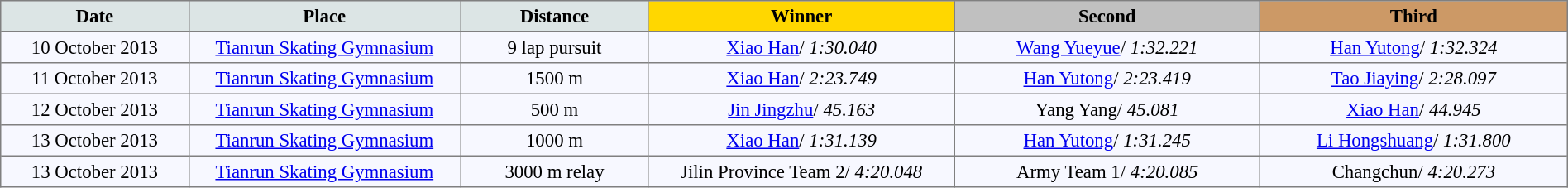<table bgcolor="#f7f8ff" cellpadding="3" cellspacing="0" border="1" style="font-size: 95%; border: gray solid 1px; border-collapse: collapse;">
<tr bgcolor="#CCCCCC">
<td align="center" bgcolor="#DCE5E5" width="150"><strong>Date</strong></td>
<td align="center" bgcolor="#DCE5E5" width="220"><strong>Place</strong></td>
<td align="center" bgcolor="#DCE5E5" width="150"><strong>Distance</strong></td>
<td align="center" bgcolor="gold" width="250"><strong>Winner</strong></td>
<td align="center" bgcolor="silver" width="250"><strong>Second</strong></td>
<td align="center" bgcolor="CC9966" width="250"><strong>Third</strong></td>
</tr>
<tr align="left">
<td align="center">10 October 2013</td>
<td align="center"><a href='#'>Tianrun Skating Gymnasium</a></td>
<td align="center">9 lap pursuit</td>
<td align="center"><a href='#'>Xiao Han</a>/ <em>1:30.040</em></td>
<td align="center"><a href='#'>Wang Yueyue</a>/ <em>1:32.221</em></td>
<td align="center"><a href='#'>Han Yutong</a>/ <em>1:32.324</em></td>
</tr>
<tr align="left">
<td align="center">11 October 2013</td>
<td align="center"><a href='#'>Tianrun Skating Gymnasium</a></td>
<td align="center">1500 m</td>
<td align="center"><a href='#'>Xiao Han</a>/ <em>2:23.749</em></td>
<td align="center"><a href='#'>Han Yutong</a>/ <em>2:23.419</em></td>
<td align="center"><a href='#'>Tao Jiaying</a>/ <em>2:28.097</em></td>
</tr>
<tr align="left">
<td align="center">12 October 2013</td>
<td align="center"><a href='#'>Tianrun Skating Gymnasium</a></td>
<td align="center">500 m</td>
<td align="center"><a href='#'>Jin Jingzhu</a>/ <em>45.163</em></td>
<td align="center">Yang Yang/ <em>45.081</em></td>
<td align="center"><a href='#'>Xiao Han</a>/ <em>44.945</em></td>
</tr>
<tr align="left">
<td align="center">13 October 2013</td>
<td align="center"><a href='#'>Tianrun Skating Gymnasium</a></td>
<td align="center">1000 m</td>
<td align="center"><a href='#'>Xiao Han</a>/ <em>1:31.139</em></td>
<td align="center"><a href='#'>Han Yutong</a>/ <em>1:31.245</em></td>
<td align="center"><a href='#'>Li Hongshuang</a>/ <em>1:31.800</em></td>
</tr>
<tr align="left">
<td align="center">13 October 2013</td>
<td align="center"><a href='#'>Tianrun Skating Gymnasium</a></td>
<td align="center">3000 m relay</td>
<td align="center">Jilin Province Team 2/ <em>4:20.048</em></td>
<td align="center">Army Team 1/ <em>4:20.085</em></td>
<td align="center">Changchun/ <em>4:20.273</em></td>
</tr>
</table>
